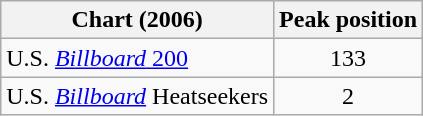<table class="wikitable">
<tr>
<th>Chart (2006)</th>
<th>Peak position</th>
</tr>
<tr>
<td>U.S. <a href='#'><em>Billboard</em> 200</a></td>
<td align="center">133</td>
</tr>
<tr>
<td>U.S. <em><a href='#'>Billboard</a></em> Heatseekers</td>
<td align="center">2</td>
</tr>
</table>
